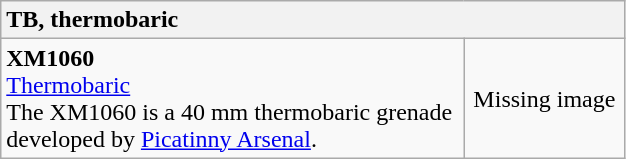<table class="wikitable mw-collapsible mw-collapsed" style="width: 33%;">
<tr>
<th colspan="2" style="text-align: left;">TB, thermobaric</th>
</tr>
<tr>
<td><strong>XM1060</strong><br><a href='#'>Thermobaric</a><br>The XM1060 is a 40 mm thermobaric grenade developed by <a href='#'>Picatinny Arsenal</a>.</td>
<td style="width: 100px; text-align: center; vertical-align: center;">Missing image</td>
</tr>
</table>
